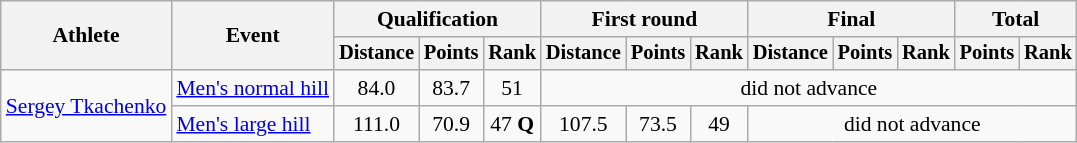<table class="wikitable" style="font-size:90%">
<tr>
<th rowspan=2>Athlete</th>
<th rowspan=2>Event</th>
<th colspan=3>Qualification</th>
<th colspan=3>First round</th>
<th colspan=3>Final</th>
<th colspan=2>Total</th>
</tr>
<tr style="font-size:95%">
<th>Distance</th>
<th>Points</th>
<th>Rank</th>
<th>Distance</th>
<th>Points</th>
<th>Rank</th>
<th>Distance</th>
<th>Points</th>
<th>Rank</th>
<th>Points</th>
<th>Rank</th>
</tr>
<tr align=center>
<td align=left rowspan=2><a href='#'>Sergey Tkachenko</a></td>
<td align=left><a href='#'>Men's normal hill</a></td>
<td>84.0</td>
<td>83.7</td>
<td>51</td>
<td colspan="8">did not advance</td>
</tr>
<tr align=center>
<td align=left><a href='#'>Men's large hill</a></td>
<td>111.0</td>
<td>70.9</td>
<td>47 <strong>Q</strong></td>
<td>107.5</td>
<td>73.5</td>
<td>49</td>
<td colspan="5">did not advance</td>
</tr>
</table>
